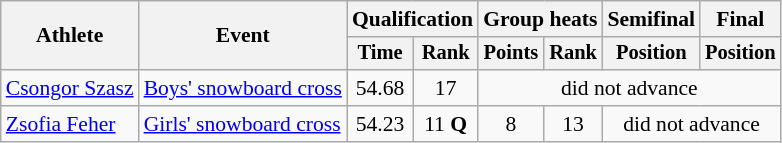<table class="wikitable" style="font-size:90%">
<tr>
<th rowspan="2">Athlete</th>
<th rowspan="2">Event</th>
<th colspan=2>Qualification</th>
<th colspan=2>Group heats</th>
<th>Semifinal</th>
<th>Final</th>
</tr>
<tr style="font-size:95%">
<th>Time</th>
<th>Rank</th>
<th>Points</th>
<th>Rank</th>
<th>Position</th>
<th>Position</th>
</tr>
<tr align=center>
<td align=left><a href='#'>Csongor Szasz</a></td>
<td align=left><a href='#'>Boys' snowboard cross</a></td>
<td>54.68</td>
<td>17</td>
<td colspan=4>did not advance</td>
</tr>
<tr align=center>
<td align=left><a href='#'>Zsofia Feher</a></td>
<td align=left><a href='#'>Girls' snowboard cross</a></td>
<td>54.23</td>
<td>11 <strong>Q</strong></td>
<td>8</td>
<td>13</td>
<td colspan=2>did not advance</td>
</tr>
</table>
